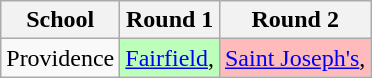<table class="wikitable">
<tr>
<th>School</th>
<th>Round 1</th>
<th>Round 2</th>
</tr>
<tr>
<td>Providence</td>
<td style="background:#bfb;"><a href='#'>Fairfield</a>, </td>
<td style="background:#fbb;"><a href='#'>Saint Joseph's</a>, </td>
</tr>
</table>
